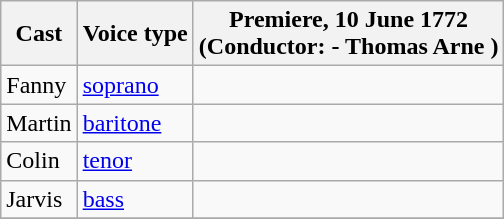<table class="wikitable">
<tr>
<th>Cast</th>
<th>Voice type</th>
<th>Premiere, 10 June 1772  <br>(Conductor: - Thomas Arne )</th>
</tr>
<tr>
<td>Fanny</td>
<td><a href='#'>soprano</a></td>
<td></td>
</tr>
<tr>
<td>Martin</td>
<td><a href='#'>baritone</a></td>
<td></td>
</tr>
<tr>
<td>Colin</td>
<td><a href='#'>tenor</a></td>
<td></td>
</tr>
<tr>
<td>Jarvis</td>
<td><a href='#'>bass</a></td>
<td></td>
</tr>
<tr>
</tr>
</table>
